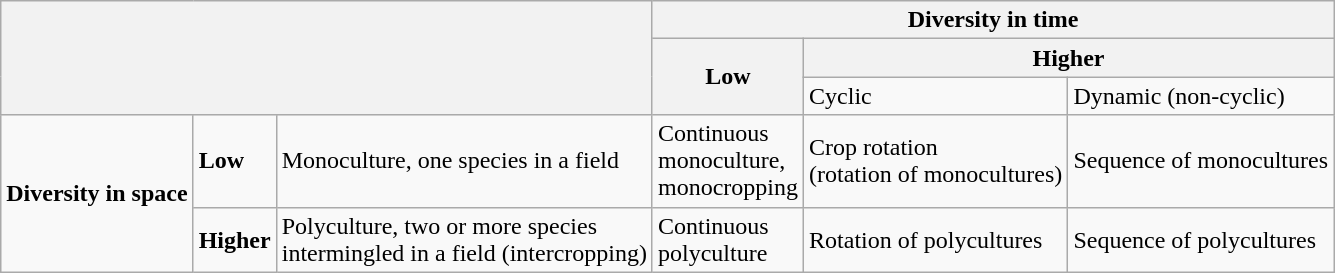<table class="wikitable">
<tr>
<th colspan="3" rowspan="3"></th>
<th colspan="3">Diversity in time</th>
</tr>
<tr>
<th rowspan="2">Low</th>
<th colspan="2">Higher</th>
</tr>
<tr>
<td>Cyclic</td>
<td>Dynamic (non-cyclic)</td>
</tr>
<tr>
<td rowspan="2"><strong>Diversity in space</strong></td>
<td><strong>Low</strong></td>
<td>Monoculture, one species in a field</td>
<td>Continuous<br>monoculture,<br>monocropping</td>
<td>Crop rotation<br>(rotation of monocultures)</td>
<td>Sequence of monocultures</td>
</tr>
<tr>
<td><strong>Higher</strong></td>
<td>Polyculture, two or more species<br>intermingled in a field (intercropping)</td>
<td>Continuous<br>polyculture</td>
<td>Rotation of polycultures</td>
<td>Sequence of polycultures</td>
</tr>
</table>
